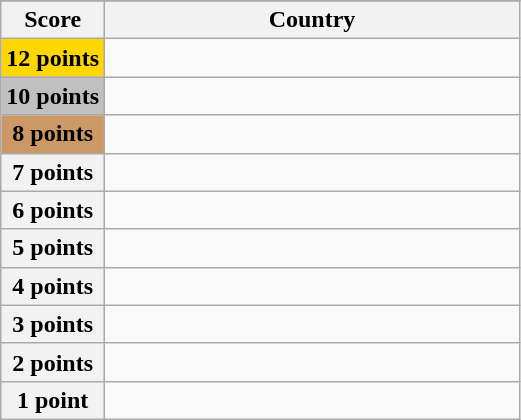<table class="wikitable">
<tr>
</tr>
<tr>
<th scope="col" width="20%">Score</th>
<th scope="col">Country</th>
</tr>
<tr>
<th scope="row" style="background:gold">12 points</th>
<td></td>
</tr>
<tr>
<th scope="row" style="background:silver">10 points</th>
<td></td>
</tr>
<tr>
<th scope="row" style="background:#CC9966">8 points</th>
<td></td>
</tr>
<tr>
<th scope="row">7 points</th>
<td></td>
</tr>
<tr>
<th scope="row">6 points</th>
<td></td>
</tr>
<tr>
<th scope="row">5 points</th>
<td></td>
</tr>
<tr>
<th scope="row">4 points</th>
<td></td>
</tr>
<tr>
<th scope="row">3 points</th>
<td></td>
</tr>
<tr>
<th scope="row">2 points</th>
<td></td>
</tr>
<tr>
<th scope="row">1 point</th>
<td></td>
</tr>
</table>
